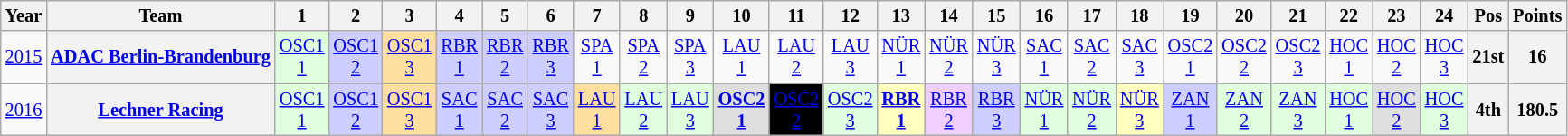<table class="wikitable" style="text-align:center; font-size:85%">
<tr>
<th>Year</th>
<th>Team</th>
<th>1</th>
<th>2</th>
<th>3</th>
<th>4</th>
<th>5</th>
<th>6</th>
<th>7</th>
<th>8</th>
<th>9</th>
<th>10</th>
<th>11</th>
<th>12</th>
<th>13</th>
<th>14</th>
<th>15</th>
<th>16</th>
<th>17</th>
<th>18</th>
<th>19</th>
<th>20</th>
<th>21</th>
<th>22</th>
<th>23</th>
<th>24</th>
<th>Pos</th>
<th>Points</th>
</tr>
<tr>
<td><a href='#'>2015</a></td>
<th nowrap><a href='#'>ADAC Berlin-Brandenburg</a></th>
<td style="background:#DFFFDF;"><a href='#'>OSC1<br>1</a><br></td>
<td style="background:#CFCFFF;"><a href='#'>OSC1<br>2</a><br></td>
<td style="background:#FFDF9F;"><a href='#'>OSC1<br>3</a><br></td>
<td style="background:#CFCFFF;"><a href='#'>RBR<br>1</a><br></td>
<td style="background:#CFCFFF;"><a href='#'>RBR<br>2</a><br></td>
<td style="background:#CFCFFF;"><a href='#'>RBR<br>3</a><br></td>
<td style="background:#;"><a href='#'>SPA<br>1</a></td>
<td style="background:#;"><a href='#'>SPA<br>2</a></td>
<td style="background:#;"><a href='#'>SPA<br>3</a></td>
<td style="background:#;"><a href='#'>LAU<br>1</a></td>
<td style="background:#;"><a href='#'>LAU<br>2</a></td>
<td style="background:#;"><a href='#'>LAU<br>3</a></td>
<td style="background:#;"><a href='#'>NÜR<br>1</a></td>
<td style="background:#;"><a href='#'>NÜR<br>2</a></td>
<td style="background:#;"><a href='#'>NÜR<br>3</a></td>
<td style="background:#;"><a href='#'>SAC<br>1</a></td>
<td style="background:#;"><a href='#'>SAC<br>2</a></td>
<td style="background:#;"><a href='#'>SAC<br>3</a></td>
<td style="background:#;"><a href='#'>OSC2<br>1</a></td>
<td style="background:#;"><a href='#'>OSC2<br>2</a></td>
<td style="background:#;"><a href='#'>OSC2<br>3</a></td>
<td style="background:#;"><a href='#'>HOC<br>1</a></td>
<td style="background:#;"><a href='#'>HOC<br>2</a></td>
<td style="background:#;"><a href='#'>HOC<br>3</a></td>
<th>21st</th>
<th>16</th>
</tr>
<tr>
<td><a href='#'>2016</a></td>
<th nowrap><a href='#'>Lechner Racing</a></th>
<td style="background:#DFFFDF;"><a href='#'>OSC1<br>1</a><br></td>
<td style="background:#CFCFFF;"><a href='#'>OSC1<br>2</a><br></td>
<td style="background:#FFDF9F;"><a href='#'>OSC1<br>3</a><br></td>
<td style="background:#CFCFFF;"><a href='#'>SAC<br>1</a><br></td>
<td style="background:#CFCFFF;"><a href='#'>SAC<br>2</a><br></td>
<td style="background:#CFCFFF;"><a href='#'>SAC<br>3</a><br></td>
<td style="background:#FFDF9F;"><a href='#'>LAU<br>1</a><br></td>
<td style="background:#DFFFDF;"><a href='#'>LAU<br>2</a><br></td>
<td style="background:#DFFFDF;"><a href='#'>LAU<br>3</a><br></td>
<td style="background:#DFDFDF;"><strong><a href='#'>OSC2<br>1</a></strong><br></td>
<td style="background:#000000;color:white"><a href='#'><span>OSC2<br>2</span></a><br></td>
<td style="background:#DFFFDF;"><a href='#'>OSC2<br>3</a><br></td>
<td style="background:#FFFFBF;"><strong><a href='#'>RBR<br>1</a></strong><br></td>
<td style="background:#EFCFFF;"><a href='#'>RBR<br>2</a><br></td>
<td style="background:#CFCFFF;"><a href='#'>RBR<br>3</a><br></td>
<td style="background:#DFFFDF;"><a href='#'>NÜR<br>1</a><br></td>
<td style="background:#DFFFDF;"><a href='#'>NÜR<br>2</a><br></td>
<td style="background:#FFFFBF;"><a href='#'>NÜR<br>3</a><br></td>
<td style="background:#CFCFFF;"><a href='#'>ZAN<br>1</a><br></td>
<td style="background:#DFFFDF;"><a href='#'>ZAN<br>2</a><br></td>
<td style="background:#DFFFDF;"><a href='#'>ZAN<br>3</a><br></td>
<td style="background:#DFFFDF;"><a href='#'>HOC<br>1</a><br></td>
<td style="background:#DFDFDF;"><a href='#'>HOC<br>2</a><br></td>
<td style="background:#DFFFDF;"><a href='#'>HOC<br>3</a><br></td>
<th>4th</th>
<th>180.5</th>
</tr>
</table>
